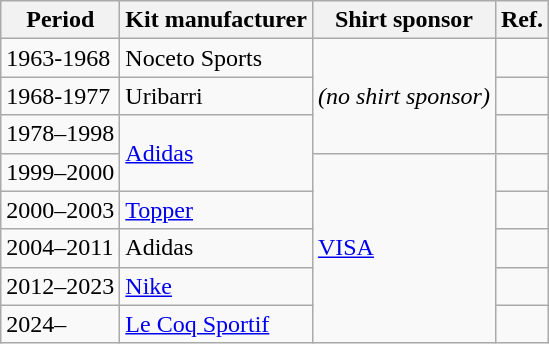<table class="wikitable">
<tr>
<th>Period</th>
<th>Kit manufacturer</th>
<th>Shirt sponsor</th>
<th>Ref.</th>
</tr>
<tr>
<td>1963-1968</td>
<td>Noceto Sports</td>
<td rowspan="3"><em>(no shirt sponsor)</em></td>
<td></td>
</tr>
<tr>
<td>1968-1977</td>
<td>Uribarri</td>
<td></td>
</tr>
<tr>
<td>1978–1998</td>
<td rowspan=2><a href='#'>Adidas</a></td>
<td></td>
</tr>
<tr>
<td>1999–2000</td>
<td rowspan=5><a href='#'>VISA</a></td>
</tr>
<tr>
<td>2000–2003</td>
<td><a href='#'>Topper</a></td>
<td></td>
</tr>
<tr>
<td>2004–2011</td>
<td>Adidas</td>
<td></td>
</tr>
<tr>
<td>2012–2023</td>
<td><a href='#'>Nike</a></td>
<td></td>
</tr>
<tr>
<td>2024–</td>
<td><a href='#'>Le Coq Sportif</a></td>
<td></td>
</tr>
</table>
